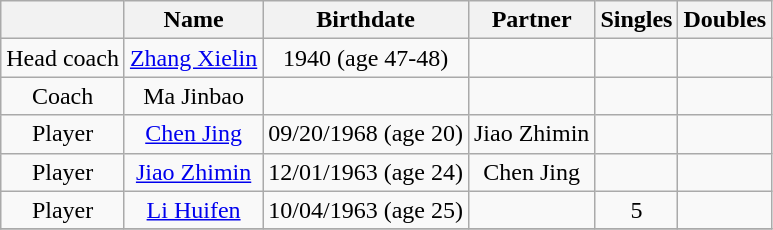<table class="wikitable" style="text-align: center;">
<tr>
<th></th>
<th>Name</th>
<th>Birthdate</th>
<th>Partner</th>
<th>Singles</th>
<th>Doubles</th>
</tr>
<tr>
<td>Head coach</td>
<td><a href='#'>Zhang Xielin</a></td>
<td>1940 (age 47-48)</td>
<td></td>
<td></td>
<td></td>
</tr>
<tr>
<td>Coach</td>
<td>Ma Jinbao</td>
<td></td>
<td></td>
<td></td>
<td></td>
</tr>
<tr>
<td>Player</td>
<td><a href='#'>Chen Jing</a></td>
<td>09/20/1968 (age 20)</td>
<td>Jiao Zhimin</td>
<td></td>
<td></td>
</tr>
<tr>
<td>Player</td>
<td><a href='#'>Jiao Zhimin</a></td>
<td>12/01/1963 (age 24)</td>
<td>Chen Jing</td>
<td></td>
<td></td>
</tr>
<tr>
<td>Player</td>
<td><a href='#'>Li Huifen</a></td>
<td>10/04/1963 (age 25)</td>
<td></td>
<td>5</td>
<td></td>
</tr>
<tr>
</tr>
</table>
